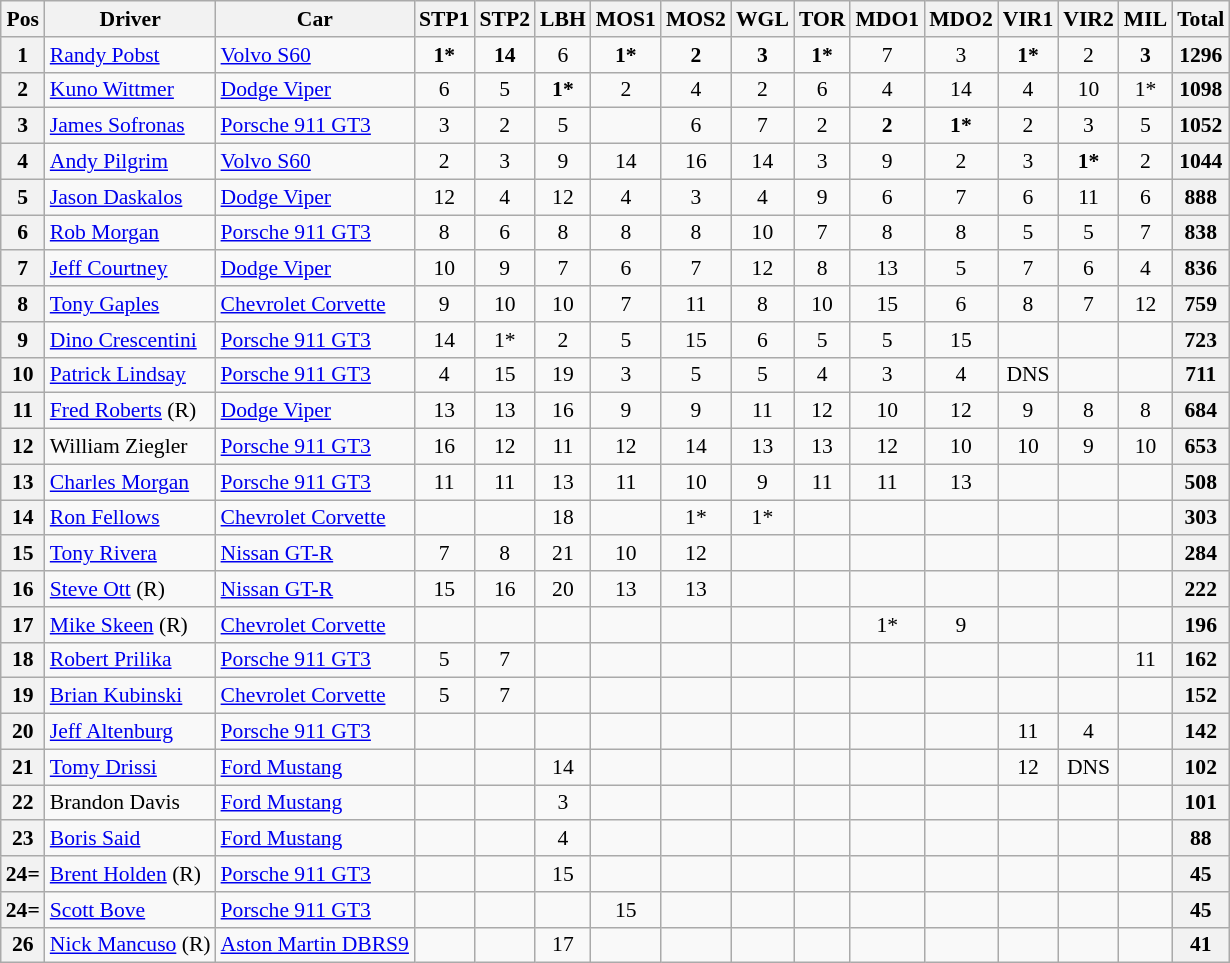<table class="wikitable"  style="font-size: 90%;">
<tr>
<th>Pos</th>
<th>Driver</th>
<th>Car</th>
<th>STP1</th>
<th>STP2</th>
<th>LBH</th>
<th>MOS1</th>
<th>MOS2</th>
<th>WGL</th>
<th>TOR</th>
<th>MDO1</th>
<th>MDO2</th>
<th>VIR1</th>
<th>VIR2</th>
<th>MIL</th>
<th>Total</th>
</tr>
<tr>
<th>1</th>
<td> <a href='#'>Randy Pobst</a></td>
<td><a href='#'>Volvo S60</a></td>
<td align="center"><strong>1*</strong></td>
<td align="center"><strong>14</strong></td>
<td align="center">6</td>
<td align="center"><strong>1*</strong></td>
<td align="center"><strong>2</strong></td>
<td align="center"><strong>3</strong></td>
<td align="center"><strong>1*</strong></td>
<td align="center">7</td>
<td align="center">3</td>
<td align="center"><strong>1*</strong></td>
<td align="center">2</td>
<td align="center"><strong>3</strong></td>
<th>1296</th>
</tr>
<tr>
<th>2</th>
<td> <a href='#'>Kuno Wittmer</a></td>
<td><a href='#'>Dodge Viper</a></td>
<td align="center">6</td>
<td align="center">5</td>
<td align="center"><strong>1*</strong></td>
<td align="center">2</td>
<td align="center">4</td>
<td align="center">2</td>
<td align="center">6</td>
<td align="center">4</td>
<td align="center">14</td>
<td align="center">4</td>
<td align="center">10</td>
<td align="center">1*</td>
<th>1098</th>
</tr>
<tr>
<th>3</th>
<td> <a href='#'>James Sofronas</a></td>
<td><a href='#'>Porsche 911 GT3</a></td>
<td align="center">3</td>
<td align="center">2</td>
<td align="center">5</td>
<td align="center"></td>
<td align="center">6</td>
<td align="center">7</td>
<td align="center">2</td>
<td align="center"><strong>2</strong></td>
<td align="center"><strong>1*</strong></td>
<td align="center">2</td>
<td align="center">3</td>
<td align="center">5</td>
<th>1052</th>
</tr>
<tr>
<th>4</th>
<td> <a href='#'>Andy Pilgrim</a></td>
<td><a href='#'>Volvo S60</a></td>
<td align="center">2</td>
<td align="center">3</td>
<td align="center">9</td>
<td align="center">14</td>
<td align="center">16</td>
<td align="center">14</td>
<td align="center">3</td>
<td align="center">9</td>
<td align="center">2</td>
<td align="center">3</td>
<td align="center"><strong>1*</strong></td>
<td align="center">2</td>
<th>1044</th>
</tr>
<tr>
<th>5</th>
<td> <a href='#'>Jason Daskalos</a></td>
<td><a href='#'>Dodge Viper</a></td>
<td align="center">12</td>
<td align="center">4</td>
<td align="center">12</td>
<td align="center">4</td>
<td align="center">3</td>
<td align="center">4</td>
<td align="center">9</td>
<td align="center">6</td>
<td align="center">7</td>
<td align="center">6</td>
<td align="center">11</td>
<td align="center">6</td>
<th>888</th>
</tr>
<tr>
<th>6</th>
<td> <a href='#'>Rob Morgan</a></td>
<td><a href='#'>Porsche 911 GT3</a></td>
<td align="center">8</td>
<td align="center">6</td>
<td align="center">8</td>
<td align="center">8</td>
<td align="center">8</td>
<td align="center">10</td>
<td align="center">7</td>
<td align="center">8</td>
<td align="center">8</td>
<td align="center">5</td>
<td align="center">5</td>
<td align="center">7</td>
<th>838</th>
</tr>
<tr>
<th>7</th>
<td> <a href='#'>Jeff Courtney</a></td>
<td><a href='#'>Dodge Viper</a></td>
<td align="center">10</td>
<td align="center">9</td>
<td align="center">7</td>
<td align="center">6</td>
<td align="center">7</td>
<td align="center">12</td>
<td align="center">8</td>
<td align="center">13</td>
<td align="center">5</td>
<td align="center">7</td>
<td align="center">6</td>
<td align="center">4</td>
<th>836</th>
</tr>
<tr>
<th>8</th>
<td> <a href='#'>Tony Gaples</a></td>
<td><a href='#'>Chevrolet Corvette</a></td>
<td align="center">9</td>
<td align="center">10</td>
<td align="center">10</td>
<td align="center">7</td>
<td align="center">11</td>
<td align="center">8</td>
<td align="center">10</td>
<td align="center">15</td>
<td align="center">6</td>
<td align="center">8</td>
<td align="center">7</td>
<td align="center">12</td>
<th>759</th>
</tr>
<tr>
<th>9</th>
<td> <a href='#'>Dino Crescentini</a></td>
<td><a href='#'>Porsche 911 GT3</a></td>
<td align="center">14</td>
<td align="center">1*</td>
<td align="center">2</td>
<td align="center">5</td>
<td align="center">15</td>
<td align="center">6</td>
<td align="center">5</td>
<td align="center">5</td>
<td align="center">15</td>
<td align="center"></td>
<td align="center"></td>
<td align="center"></td>
<th>723</th>
</tr>
<tr>
<th>10</th>
<td> <a href='#'>Patrick Lindsay</a></td>
<td><a href='#'>Porsche 911 GT3</a></td>
<td align="center">4</td>
<td align="center">15</td>
<td align="center">19</td>
<td align="center">3</td>
<td align="center">5</td>
<td align="center">5</td>
<td align="center">4</td>
<td align="center">3</td>
<td align="center">4</td>
<td align="center">DNS</td>
<td align="center"></td>
<td align="center"></td>
<th>711</th>
</tr>
<tr>
<th>11</th>
<td> <a href='#'>Fred Roberts</a> (R)</td>
<td><a href='#'>Dodge Viper</a></td>
<td align="center">13</td>
<td align="center">13</td>
<td align="center">16</td>
<td align="center">9</td>
<td align="center">9</td>
<td align="center">11</td>
<td align="center">12</td>
<td align="center">10</td>
<td align="center">12</td>
<td align="center">9</td>
<td align="center">8</td>
<td align="center">8</td>
<th>684</th>
</tr>
<tr>
<th>12</th>
<td> William Ziegler</td>
<td><a href='#'>Porsche 911 GT3</a></td>
<td align="center">16</td>
<td align="center">12</td>
<td align="center">11</td>
<td align="center">12</td>
<td align="center">14</td>
<td align="center">13</td>
<td align="center">13</td>
<td align="center">12</td>
<td align="center">10</td>
<td align="center">10</td>
<td align="center">9</td>
<td align="center">10</td>
<th>653</th>
</tr>
<tr>
<th>13</th>
<td> <a href='#'>Charles Morgan</a></td>
<td><a href='#'>Porsche 911 GT3</a></td>
<td align="center">11</td>
<td align="center">11</td>
<td align="center">13</td>
<td align="center">11</td>
<td align="center">10</td>
<td align="center">9</td>
<td align="center">11</td>
<td align="center">11</td>
<td align="center">13</td>
<td align="center"></td>
<td align="center"></td>
<td align="center"></td>
<th>508</th>
</tr>
<tr>
<th>14</th>
<td> <a href='#'>Ron Fellows</a></td>
<td><a href='#'>Chevrolet Corvette</a></td>
<td align="center"></td>
<td align="center"></td>
<td align="center">18</td>
<td align="center"></td>
<td align="center">1*</td>
<td align="center">1*</td>
<td align="center"></td>
<td align="center"></td>
<td align="center"></td>
<td align="center"></td>
<td align="center"></td>
<td align="center"></td>
<th>303</th>
</tr>
<tr>
<th>15</th>
<td> <a href='#'>Tony Rivera</a></td>
<td><a href='#'>Nissan GT-R</a></td>
<td align="center">7</td>
<td align="center">8</td>
<td align="center">21</td>
<td align="center">10</td>
<td align="center">12</td>
<td align="center"></td>
<td align="center"></td>
<td align="center"></td>
<td align="center"></td>
<td align="center"></td>
<td align="center"></td>
<td align="center"></td>
<th>284</th>
</tr>
<tr>
<th>16</th>
<td> <a href='#'>Steve Ott</a> (R)</td>
<td><a href='#'>Nissan GT-R</a></td>
<td align="center">15</td>
<td align="center">16</td>
<td align="center">20</td>
<td align="center">13</td>
<td align="center">13</td>
<td align="center"></td>
<td align="center"></td>
<td align="center"></td>
<td align="center"></td>
<td align="center"></td>
<td align="center"></td>
<td align="center"></td>
<th>222</th>
</tr>
<tr>
<th>17</th>
<td> <a href='#'>Mike Skeen</a> (R)</td>
<td><a href='#'>Chevrolet Corvette</a></td>
<td align="center"></td>
<td align="center"></td>
<td align="center"></td>
<td align="center"></td>
<td align="center"></td>
<td align="center"></td>
<td align="center"></td>
<td align="center">1*</td>
<td align="center">9</td>
<td align="center"></td>
<td align="center"></td>
<td align="center"></td>
<th>196</th>
</tr>
<tr>
<th>18</th>
<td> <a href='#'>Robert Prilika</a></td>
<td><a href='#'>Porsche 911 GT3</a></td>
<td align="center">5</td>
<td align="center">7</td>
<td align="center"></td>
<td align="center"></td>
<td align="center"></td>
<td align="center"></td>
<td align="center"></td>
<td align="center"></td>
<td align="center"></td>
<td align="center"></td>
<td align="center"></td>
<td align="center">11</td>
<th>162</th>
</tr>
<tr>
<th>19</th>
<td> <a href='#'>Brian Kubinski</a></td>
<td><a href='#'>Chevrolet Corvette</a></td>
<td align="center">5</td>
<td align="center">7</td>
<td align="center"></td>
<td align="center"></td>
<td align="center"></td>
<td align="center"></td>
<td align="center"></td>
<td align="center"></td>
<td align="center"></td>
<td align="center"></td>
<td align="center"></td>
<td align="center"></td>
<th>152</th>
</tr>
<tr>
<th>20</th>
<td> <a href='#'>Jeff Altenburg</a></td>
<td><a href='#'>Porsche 911 GT3</a></td>
<td align="center"></td>
<td align="center"></td>
<td align="center"></td>
<td align="center"></td>
<td align="center"></td>
<td align="center"></td>
<td align="center"></td>
<td align="center"></td>
<td align="center"></td>
<td align="center">11</td>
<td align="center">4</td>
<td align="center"></td>
<th>142</th>
</tr>
<tr>
<th>21</th>
<td> <a href='#'>Tomy Drissi</a></td>
<td><a href='#'>Ford Mustang</a></td>
<td align="center"></td>
<td align="center"></td>
<td align="center">14</td>
<td align="center"></td>
<td align="center"></td>
<td align="center"></td>
<td align="center"></td>
<td align="center"></td>
<td align="center"></td>
<td align="center">12</td>
<td align="center">DNS</td>
<td align="center"></td>
<th>102</th>
</tr>
<tr>
<th>22</th>
<td> Brandon Davis</td>
<td><a href='#'>Ford Mustang</a></td>
<td align="center"></td>
<td align="center"></td>
<td align="center">3</td>
<td align="center"></td>
<td align="center"></td>
<td align="center"></td>
<td align="center"></td>
<td align="center"></td>
<td align="center"></td>
<td align="center"></td>
<td align="center"></td>
<td align="center"></td>
<th>101</th>
</tr>
<tr>
<th>23</th>
<td> <a href='#'>Boris Said</a></td>
<td><a href='#'>Ford Mustang</a></td>
<td align="center"></td>
<td align="center"></td>
<td align="center">4</td>
<td align="center"></td>
<td align="center"></td>
<td align="center"></td>
<td align="center"></td>
<td align="center"></td>
<td align="center"></td>
<td align="center"></td>
<td align="center"></td>
<td align="center"></td>
<th>88</th>
</tr>
<tr>
<th>24=</th>
<td> <a href='#'>Brent Holden</a> (R)</td>
<td><a href='#'>Porsche 911 GT3</a></td>
<td align="center"></td>
<td align="center"></td>
<td align="center">15</td>
<td align="center"></td>
<td align="center"></td>
<td align="center"></td>
<td align="center"></td>
<td align="center"></td>
<td align="center"></td>
<td align="center"></td>
<td align="center"></td>
<td align="center"></td>
<th>45</th>
</tr>
<tr>
<th>24=</th>
<td> <a href='#'>Scott Bove</a></td>
<td><a href='#'>Porsche 911 GT3</a></td>
<td align="center"></td>
<td align="center"></td>
<td align="center"></td>
<td align="center">15</td>
<td align="center"></td>
<td align="center"></td>
<td align="center"></td>
<td align="center"></td>
<td align="center"></td>
<td align="center"></td>
<td align="center"></td>
<td align="center"></td>
<th>45</th>
</tr>
<tr>
<th>26</th>
<td> <a href='#'>Nick Mancuso</a> (R)</td>
<td><a href='#'>Aston Martin DBRS9</a></td>
<td align="center"></td>
<td align="center"></td>
<td align="center">17</td>
<td align="center"></td>
<td align="center"></td>
<td align="center"></td>
<td align="center"></td>
<td align="center"></td>
<td align="center"></td>
<td align="center"></td>
<td align="center"></td>
<td align="center"></td>
<th>41</th>
</tr>
</table>
